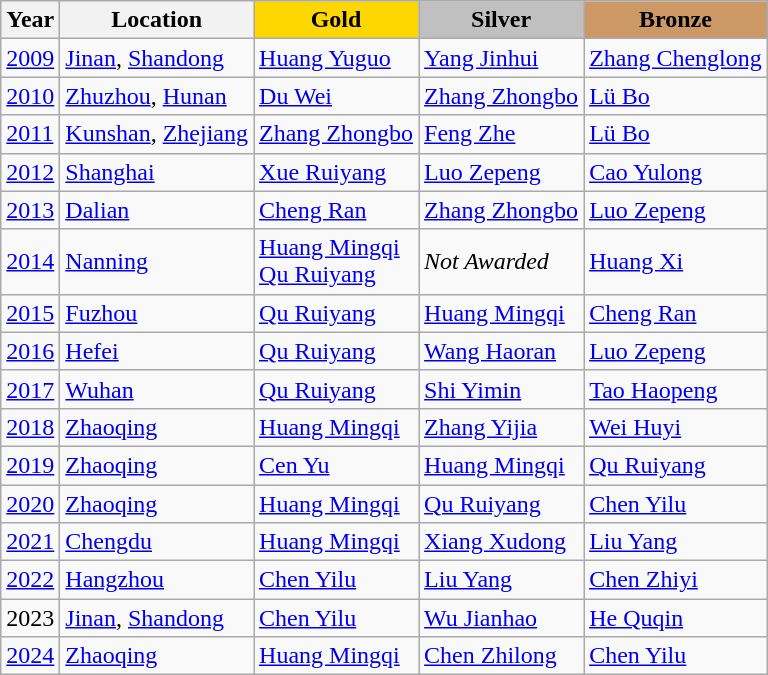<table class="wikitable">
<tr>
<th>Year</th>
<th>Location</th>
<td align=center bgcolor="gold"><strong>Gold</strong></td>
<td align=center bgcolor="silver"><strong>Silver</strong></td>
<td align=center bgcolor="cc9966"><strong>Bronze</strong></td>
</tr>
<tr>
<td><a href='#'>2009</a></td>
<td><a href='#'>Jinan</a>, <a href='#'>Shandong</a></td>
<td><a href='#'>Huang Yuguo</a></td>
<td><a href='#'>Yang Jinhui</a></td>
<td><a href='#'>Zhang Chenglong</a></td>
</tr>
<tr>
<td><a href='#'>2010</a></td>
<td><a href='#'>Zhuzhou</a>, <a href='#'>Hunan</a></td>
<td><a href='#'>Du Wei</a></td>
<td><a href='#'>Zhang Zhongbo</a></td>
<td><a href='#'>Lü Bo</a></td>
</tr>
<tr>
<td><a href='#'>2011</a></td>
<td><a href='#'>Kunshan</a>, <a href='#'>Zhejiang</a></td>
<td><a href='#'>Zhang Zhongbo</a></td>
<td><a href='#'>Feng Zhe</a></td>
<td><a href='#'>Lü Bo</a></td>
</tr>
<tr>
<td><a href='#'>2012</a></td>
<td><a href='#'>Shanghai</a></td>
<td><a href='#'>Xue Ruiyang</a></td>
<td><a href='#'>Luo Zepeng</a></td>
<td><a href='#'>Cao Yulong</a></td>
</tr>
<tr>
<td><a href='#'>2013</a></td>
<td><a href='#'>Dalian</a></td>
<td><a href='#'>Cheng Ran</a></td>
<td><a href='#'>Zhang Zhongbo</a></td>
<td><a href='#'>Luo Zepeng</a></td>
</tr>
<tr>
<td><a href='#'>2014</a></td>
<td><a href='#'>Nanning</a></td>
<td><a href='#'>Huang Mingqi</a><br><a href='#'>Qu Ruiyang</a></td>
<td><em>Not Awarded</em></td>
<td><a href='#'>Huang Xi</a></td>
</tr>
<tr>
<td><a href='#'>2015</a></td>
<td><a href='#'>Fuzhou</a></td>
<td><a href='#'>Qu Ruiyang</a></td>
<td><a href='#'>Huang Mingqi</a></td>
<td><a href='#'>Cheng Ran</a></td>
</tr>
<tr>
<td><a href='#'>2016</a></td>
<td><a href='#'>Hefei</a></td>
<td><a href='#'>Qu Ruiyang</a></td>
<td><a href='#'>Wang Haoran</a></td>
<td><a href='#'>Luo Zepeng</a></td>
</tr>
<tr>
<td><a href='#'>2017</a></td>
<td><a href='#'>Wuhan</a></td>
<td><a href='#'>Qu Ruiyang</a></td>
<td><a href='#'>Shi Yimin</a></td>
<td><a href='#'>Tao Haopeng</a></td>
</tr>
<tr>
<td><a href='#'>2018</a></td>
<td><a href='#'>Zhaoqing</a></td>
<td><a href='#'>Huang Mingqi</a></td>
<td><a href='#'>Zhang Yijia</a></td>
<td><a href='#'>Wei Huyi</a></td>
</tr>
<tr>
<td><a href='#'>2019</a></td>
<td><a href='#'>Zhaoqing</a></td>
<td><a href='#'>Cen Yu</a></td>
<td><a href='#'>Huang Mingqi</a></td>
<td><a href='#'>Qu Ruiyang</a></td>
</tr>
<tr>
<td><a href='#'>2020</a></td>
<td><a href='#'>Zhaoqing</a></td>
<td><a href='#'>Huang Mingqi</a></td>
<td><a href='#'>Qu Ruiyang</a></td>
<td><a href='#'>Chen Yilu</a></td>
</tr>
<tr>
<td><a href='#'>2021</a></td>
<td><a href='#'>Chengdu</a></td>
<td><a href='#'>Huang Mingqi</a></td>
<td><a href='#'>Xiang Xudong</a></td>
<td><a href='#'>Liu Yang</a></td>
</tr>
<tr>
<td><a href='#'>2022</a></td>
<td><a href='#'>Hangzhou</a></td>
<td><a href='#'>Chen Yilu</a></td>
<td><a href='#'>Liu Yang</a></td>
<td><a href='#'>Chen Zhiyi</a></td>
</tr>
<tr>
<td>2023</td>
<td><a href='#'>Jinan</a>, <a href='#'>Shandong</a></td>
<td><a href='#'>Chen Yilu</a></td>
<td><a href='#'>Wu Jianhao</a></td>
<td><a href='#'>He Quqin</a></td>
</tr>
<tr>
<td><a href='#'>2024</a></td>
<td><a href='#'>Zhaoqing</a></td>
<td><a href='#'>Huang Mingqi</a></td>
<td><a href='#'>Chen Zhilong</a></td>
<td><a href='#'>Chen Yilu</a></td>
</tr>
</table>
